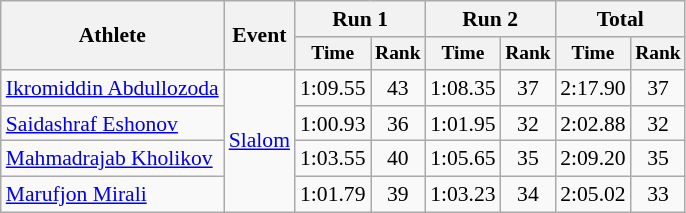<table class="wikitable" style="font-size:90%">
<tr>
<th rowspan=2>Athlete</th>
<th rowspan=2>Event</th>
<th colspan=2>Run 1</th>
<th colspan=2>Run 2</th>
<th colspan=2>Total</th>
</tr>
<tr style="font-size:90%">
<th>Time</th>
<th>Rank</th>
<th>Time</th>
<th>Rank</th>
<th>Time</th>
<th>Rank</th>
</tr>
<tr align=center>
<td align=left><a href='#'>Ikromiddin Abdullozoda</a></td>
<td align=left rowspan=4><a href='#'>Slalom</a></td>
<td>1:09.55</td>
<td>43</td>
<td>1:08.35</td>
<td>37</td>
<td>2:17.90</td>
<td>37</td>
</tr>
<tr align=center>
<td align=left><a href='#'>Saidashraf Eshonov</a></td>
<td>1:00.93</td>
<td>36</td>
<td>1:01.95</td>
<td>32</td>
<td>2:02.88</td>
<td>32</td>
</tr>
<tr align=center>
<td align=left><a href='#'>Mahmadrajab Kholikov</a></td>
<td>1:03.55</td>
<td>40</td>
<td>1:05.65</td>
<td>35</td>
<td>2:09.20</td>
<td>35</td>
</tr>
<tr align=center>
<td align=left><a href='#'>Marufjon Mirali</a></td>
<td>1:01.79</td>
<td>39</td>
<td>1:03.23</td>
<td>34</td>
<td>2:05.02</td>
<td>33</td>
</tr>
</table>
